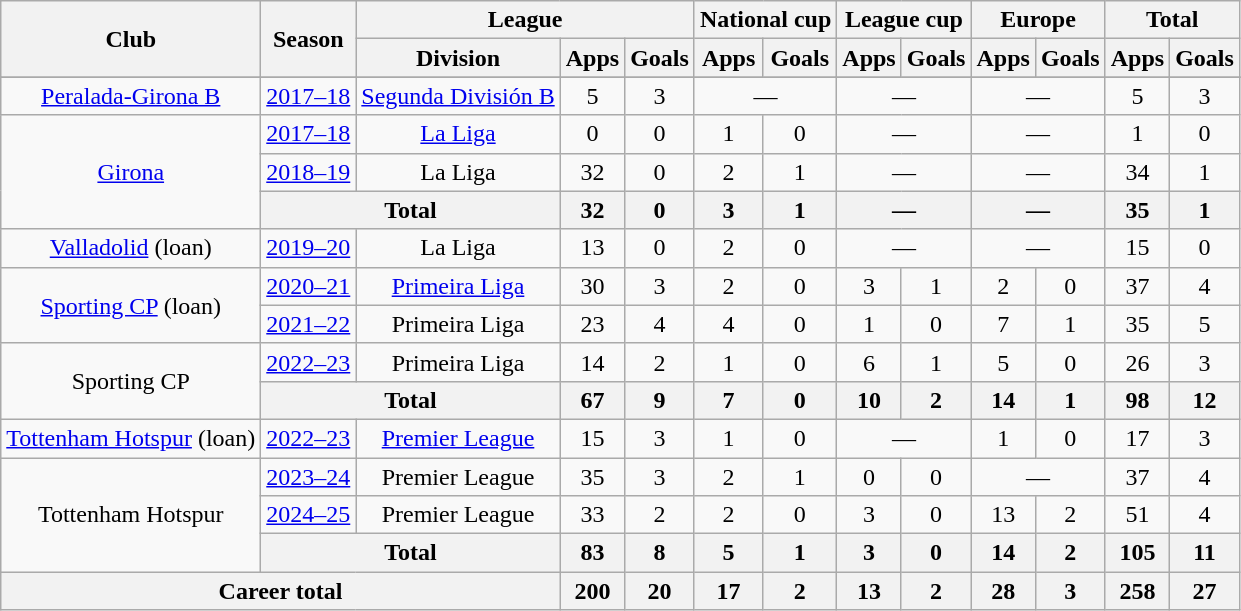<table class="wikitable" style="text-align: center">
<tr>
<th rowspan="2">Club</th>
<th rowspan="2">Season</th>
<th colspan="3">League</th>
<th colspan="2">National cup</th>
<th colspan="2">League cup</th>
<th colspan="2">Europe</th>
<th colspan="2">Total</th>
</tr>
<tr>
<th>Division</th>
<th>Apps</th>
<th>Goals</th>
<th>Apps</th>
<th>Goals</th>
<th>Apps</th>
<th>Goals</th>
<th>Apps</th>
<th>Goals</th>
<th>Apps</th>
<th>Goals</th>
</tr>
<tr>
</tr>
<tr>
<td><a href='#'>Peralada-Girona B</a></td>
<td><a href='#'>2017–18</a></td>
<td><a href='#'>Segunda División B</a></td>
<td>5</td>
<td>3</td>
<td colspan="2">—</td>
<td colspan="2">—</td>
<td colspan="2">—</td>
<td>5</td>
<td>3</td>
</tr>
<tr>
<td rowspan="3"><a href='#'>Girona</a></td>
<td><a href='#'>2017–18</a></td>
<td><a href='#'>La Liga</a></td>
<td>0</td>
<td>0</td>
<td>1</td>
<td>0</td>
<td colspan="2">—</td>
<td colspan="2">—</td>
<td>1</td>
<td>0</td>
</tr>
<tr>
<td><a href='#'>2018–19</a></td>
<td>La Liga</td>
<td>32</td>
<td>0</td>
<td>2</td>
<td>1</td>
<td colspan="2">—</td>
<td colspan="2">—</td>
<td>34</td>
<td>1</td>
</tr>
<tr>
<th colspan="2">Total</th>
<th>32</th>
<th>0</th>
<th>3</th>
<th>1</th>
<th colspan="2">—</th>
<th colspan="2">—</th>
<th>35</th>
<th>1</th>
</tr>
<tr>
<td><a href='#'>Valladolid</a> (loan)</td>
<td><a href='#'>2019–20</a></td>
<td>La Liga</td>
<td>13</td>
<td>0</td>
<td>2</td>
<td>0</td>
<td colspan="2">—</td>
<td colspan="2">—</td>
<td>15</td>
<td>0</td>
</tr>
<tr>
<td rowspan="2"><a href='#'>Sporting CP</a> (loan)</td>
<td><a href='#'>2020–21</a></td>
<td><a href='#'>Primeira Liga</a></td>
<td>30</td>
<td>3</td>
<td>2</td>
<td>0</td>
<td>3</td>
<td>1</td>
<td>2</td>
<td>0</td>
<td>37</td>
<td>4</td>
</tr>
<tr>
<td><a href='#'>2021–22</a></td>
<td>Primeira Liga</td>
<td>23</td>
<td>4</td>
<td>4</td>
<td>0</td>
<td>1</td>
<td>0</td>
<td>7</td>
<td>1</td>
<td>35</td>
<td>5</td>
</tr>
<tr>
<td rowspan="2">Sporting CP</td>
<td><a href='#'>2022–23</a></td>
<td>Primeira Liga</td>
<td>14</td>
<td>2</td>
<td>1</td>
<td>0</td>
<td>6</td>
<td>1</td>
<td>5</td>
<td>0</td>
<td>26</td>
<td>3</td>
</tr>
<tr>
<th colspan="2">Total</th>
<th>67</th>
<th>9</th>
<th>7</th>
<th>0</th>
<th>10</th>
<th>2</th>
<th>14</th>
<th>1</th>
<th>98</th>
<th>12</th>
</tr>
<tr>
<td><a href='#'>Tottenham Hotspur</a> (loan)</td>
<td><a href='#'>2022–23</a></td>
<td><a href='#'>Premier League</a></td>
<td>15</td>
<td>3</td>
<td>1</td>
<td>0</td>
<td colspan="2">—</td>
<td>1</td>
<td>0</td>
<td>17</td>
<td>3</td>
</tr>
<tr>
<td rowspan="3">Tottenham Hotspur</td>
<td><a href='#'>2023–24</a></td>
<td>Premier League</td>
<td>35</td>
<td>3</td>
<td>2</td>
<td>1</td>
<td>0</td>
<td>0</td>
<td colspan="2">—</td>
<td>37</td>
<td>4</td>
</tr>
<tr>
<td><a href='#'>2024–25</a></td>
<td>Premier League</td>
<td>33</td>
<td>2</td>
<td>2</td>
<td>0</td>
<td>3</td>
<td>0</td>
<td>13</td>
<td>2</td>
<td>51</td>
<td>4</td>
</tr>
<tr>
<th colspan="2">Total</th>
<th>83</th>
<th>8</th>
<th>5</th>
<th>1</th>
<th>3</th>
<th>0</th>
<th>14</th>
<th>2</th>
<th>105</th>
<th>11</th>
</tr>
<tr>
<th colspan="3">Career total</th>
<th>200</th>
<th>20</th>
<th>17</th>
<th>2</th>
<th>13</th>
<th>2</th>
<th>28</th>
<th>3</th>
<th>258</th>
<th>27</th>
</tr>
</table>
